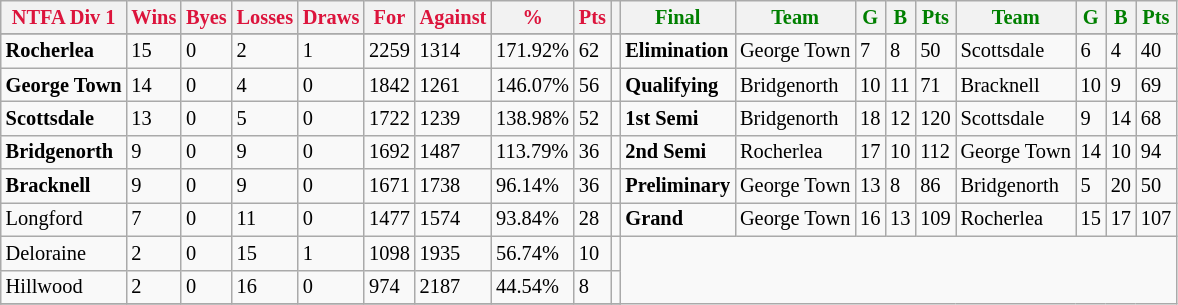<table style="font-size: 85%; text-align: left;" class="wikitable">
<tr>
<th style="color:crimson">NTFA Div 1</th>
<th style="color:crimson">Wins</th>
<th style="color:crimson">Byes</th>
<th style="color:crimson">Losses</th>
<th style="color:crimson">Draws</th>
<th style="color:crimson">For</th>
<th style="color:crimson">Against</th>
<th style="color:crimson">%</th>
<th style="color:crimson">Pts</th>
<th></th>
<th style="color:green">Final</th>
<th style="color:green">Team</th>
<th style="color:green">G</th>
<th style="color:green">B</th>
<th style="color:green">Pts</th>
<th style="color:green">Team</th>
<th style="color:green">G</th>
<th style="color:green">B</th>
<th style="color:green">Pts</th>
</tr>
<tr>
</tr>
<tr>
</tr>
<tr>
<td><strong>	Rocherlea	</strong></td>
<td>15</td>
<td>0</td>
<td>2</td>
<td>1</td>
<td>2259</td>
<td>1314</td>
<td>171.92%</td>
<td>62</td>
<td></td>
<td><strong>Elimination</strong></td>
<td>George Town</td>
<td>7</td>
<td>8</td>
<td>50</td>
<td>Scottsdale</td>
<td>6</td>
<td>4</td>
<td>40</td>
</tr>
<tr>
<td><strong>	George Town	</strong></td>
<td>14</td>
<td>0</td>
<td>4</td>
<td>0</td>
<td>1842</td>
<td>1261</td>
<td>146.07%</td>
<td>56</td>
<td></td>
<td><strong>Qualifying</strong></td>
<td>Bridgenorth</td>
<td>10</td>
<td>11</td>
<td>71</td>
<td>Bracknell</td>
<td>10</td>
<td>9</td>
<td>69</td>
</tr>
<tr>
<td><strong>	Scottsdale	</strong></td>
<td>13</td>
<td>0</td>
<td>5</td>
<td>0</td>
<td>1722</td>
<td>1239</td>
<td>138.98%</td>
<td>52</td>
<td></td>
<td><strong>1st Semi</strong></td>
<td>Bridgenorth</td>
<td>18</td>
<td>12</td>
<td>120</td>
<td>Scottsdale</td>
<td>9</td>
<td>14</td>
<td>68</td>
</tr>
<tr>
<td><strong>	Bridgenorth	</strong></td>
<td>9</td>
<td>0</td>
<td>9</td>
<td>0</td>
<td>1692</td>
<td>1487</td>
<td>113.79%</td>
<td>36</td>
<td></td>
<td><strong>2nd Semi</strong></td>
<td>Rocherlea</td>
<td>17</td>
<td>10</td>
<td>112</td>
<td>George Town</td>
<td>14</td>
<td>10</td>
<td>94</td>
</tr>
<tr ||>
<td><strong>	Bracknell	</strong></td>
<td>9</td>
<td>0</td>
<td>9</td>
<td>0</td>
<td>1671</td>
<td>1738</td>
<td>96.14%</td>
<td>36</td>
<td></td>
<td><strong>Preliminary</strong></td>
<td>George Town</td>
<td>13</td>
<td>8</td>
<td>86</td>
<td>Bridgenorth</td>
<td>5</td>
<td>20</td>
<td>50</td>
</tr>
<tr>
<td>Longford</td>
<td>7</td>
<td>0</td>
<td>11</td>
<td>0</td>
<td>1477</td>
<td>1574</td>
<td>93.84%</td>
<td>28</td>
<td></td>
<td><strong>Grand</strong></td>
<td>George Town</td>
<td>16</td>
<td>13</td>
<td>109</td>
<td>Rocherlea</td>
<td>15</td>
<td>17</td>
<td>107</td>
</tr>
<tr>
<td>Deloraine</td>
<td>2</td>
<td>0</td>
<td>15</td>
<td>1</td>
<td>1098</td>
<td>1935</td>
<td>56.74%</td>
<td>10</td>
<td></td>
</tr>
<tr>
<td>Hillwood</td>
<td>2</td>
<td>0</td>
<td>16</td>
<td>0</td>
<td>974</td>
<td>2187</td>
<td>44.54%</td>
<td>8</td>
<td></td>
</tr>
<tr>
</tr>
</table>
